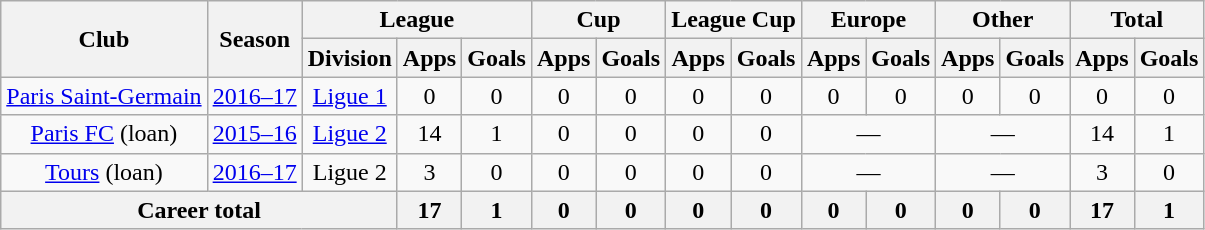<table class="wikitable" style="text-align:center">
<tr>
<th rowspan="2">Club</th>
<th rowspan="2">Season</th>
<th colspan="3">League</th>
<th colspan="2">Cup</th>
<th colspan="2">League Cup</th>
<th colspan="2">Europe</th>
<th colspan="2">Other</th>
<th colspan="2">Total</th>
</tr>
<tr>
<th>Division</th>
<th>Apps</th>
<th>Goals</th>
<th>Apps</th>
<th>Goals</th>
<th>Apps</th>
<th>Goals</th>
<th>Apps</th>
<th>Goals</th>
<th>Apps</th>
<th>Goals</th>
<th>Apps</th>
<th>Goals</th>
</tr>
<tr>
<td><a href='#'>Paris Saint-Germain</a></td>
<td><a href='#'>2016–17</a></td>
<td><a href='#'>Ligue 1</a></td>
<td>0</td>
<td>0</td>
<td>0</td>
<td>0</td>
<td>0</td>
<td>0</td>
<td>0</td>
<td>0</td>
<td>0</td>
<td>0</td>
<td>0</td>
<td>0</td>
</tr>
<tr>
<td><a href='#'>Paris FC</a> (loan)</td>
<td><a href='#'>2015–16</a></td>
<td><a href='#'>Ligue 2</a></td>
<td>14</td>
<td>1</td>
<td>0</td>
<td>0</td>
<td>0</td>
<td>0</td>
<td colspan="2">—</td>
<td colspan="2">—</td>
<td>14</td>
<td>1</td>
</tr>
<tr>
<td><a href='#'>Tours</a> (loan)</td>
<td><a href='#'>2016–17</a></td>
<td>Ligue 2</td>
<td>3</td>
<td>0</td>
<td>0</td>
<td>0</td>
<td>0</td>
<td>0</td>
<td colspan="2">—</td>
<td colspan="2">—</td>
<td>3</td>
<td>0</td>
</tr>
<tr>
<th colspan="3">Career total</th>
<th>17</th>
<th>1</th>
<th>0</th>
<th>0</th>
<th>0</th>
<th>0</th>
<th>0</th>
<th>0</th>
<th>0</th>
<th>0</th>
<th>17</th>
<th>1</th>
</tr>
</table>
